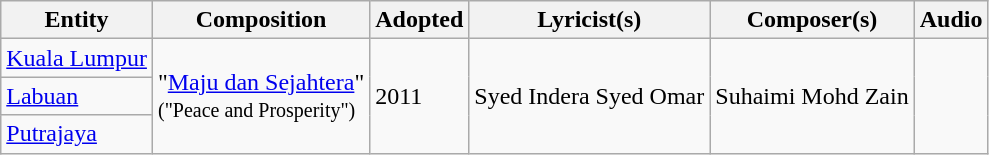<table class="wikitable">
<tr>
<th scope=col>Entity</th>
<th scope=col>Composition</th>
<th scope=col>Adopted</th>
<th scope=col>Lyricist(s)</th>
<th scope=col>Composer(s)</th>
<th scope=col>Audio</th>
</tr>
<tr>
<td scope=row> <a href='#'>Kuala Lumpur</a></td>
<td rowspan=3>"<a href='#'>Maju dan Sejahtera</a>"<br><small>("Peace and Prosperity")</small></td>
<td rowspan=3>2011</td>
<td rowspan=3>Syed Indera Syed Omar</td>
<td rowspan=3>Suhaimi Mohd Zain</td>
<td rowspan=3></td>
</tr>
<tr>
<td scope=row> <a href='#'>Labuan</a></td>
</tr>
<tr>
<td scope=row> <a href='#'>Putrajaya</a></td>
</tr>
</table>
